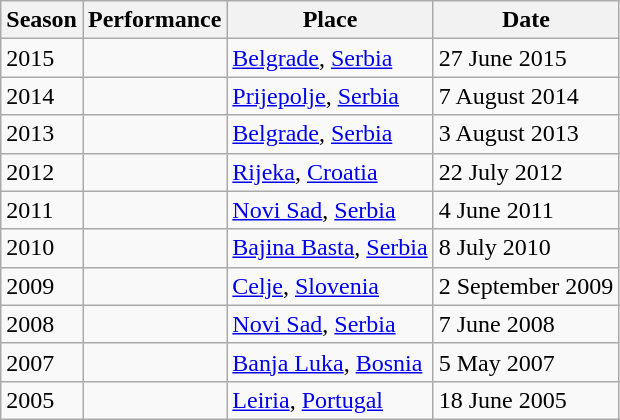<table class="wikitable">
<tr>
<th>Season</th>
<th>Performance</th>
<th>Place</th>
<th>Date</th>
</tr>
<tr>
<td>2015</td>
<td></td>
<td><a href='#'>Belgrade</a>, <a href='#'>Serbia</a></td>
<td>27 June 2015</td>
</tr>
<tr>
<td>2014</td>
<td></td>
<td><a href='#'>Prijepolje</a>, <a href='#'>Serbia</a></td>
<td>7 August 2014</td>
</tr>
<tr>
<td>2013</td>
<td></td>
<td><a href='#'>Belgrade</a>, <a href='#'>Serbia</a></td>
<td>3 August 2013</td>
</tr>
<tr>
<td>2012</td>
<td></td>
<td><a href='#'>Rijeka</a>, <a href='#'>Croatia</a></td>
<td>22 July 2012</td>
</tr>
<tr>
<td>2011</td>
<td></td>
<td><a href='#'>Novi Sad</a>, <a href='#'>Serbia</a></td>
<td>4 June 2011</td>
</tr>
<tr>
<td>2010</td>
<td></td>
<td><a href='#'>Bajina Basta</a>, <a href='#'>Serbia</a></td>
<td>8 July 2010</td>
</tr>
<tr>
<td>2009</td>
<td></td>
<td><a href='#'>Celje</a>, <a href='#'>Slovenia</a></td>
<td>2 September 2009</td>
</tr>
<tr>
<td>2008</td>
<td></td>
<td><a href='#'>Novi Sad</a>, <a href='#'>Serbia</a></td>
<td>7 June 2008</td>
</tr>
<tr>
<td>2007</td>
<td></td>
<td><a href='#'>Banja Luka</a>, <a href='#'>Bosnia</a></td>
<td>5 May 2007</td>
</tr>
<tr>
<td>2005</td>
<td></td>
<td><a href='#'>Leiria</a>, <a href='#'>Portugal</a></td>
<td>18 June 2005</td>
</tr>
</table>
